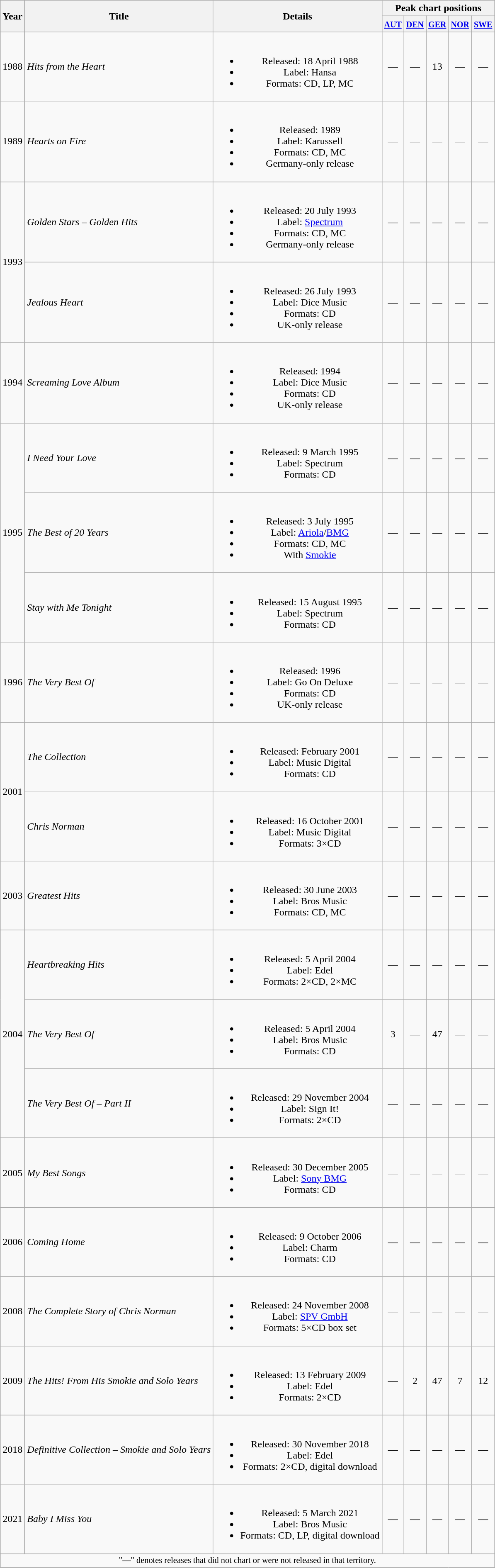<table class="wikitable" style="text-align:center">
<tr>
<th rowspan="2">Year</th>
<th rowspan="2">Title</th>
<th rowspan="2">Details</th>
<th colspan="5">Peak chart positions</th>
</tr>
<tr>
<th><small><a href='#'>AUT</a></small><br></th>
<th><small><a href='#'>DEN</a></small><br></th>
<th><small><a href='#'>GER</a></small><br></th>
<th><small><a href='#'>NOR</a></small><br></th>
<th><small><a href='#'>SWE</a></small><br></th>
</tr>
<tr>
<td>1988</td>
<td align="left"><em>Hits from the Heart</em></td>
<td><br><ul><li>Released: 18 April 1988</li><li>Label: Hansa</li><li>Formats: CD, LP, MC</li></ul></td>
<td>—</td>
<td>—</td>
<td>13</td>
<td>—</td>
<td>—</td>
</tr>
<tr>
<td>1989</td>
<td align="left"><em>Hearts on Fire</em></td>
<td><br><ul><li>Released: 1989</li><li>Label: Karussell</li><li>Formats: CD, MC</li><li>Germany-only release</li></ul></td>
<td>—</td>
<td>—</td>
<td>—</td>
<td>—</td>
<td>—</td>
</tr>
<tr>
<td rowspan="2">1993</td>
<td align="left"><em>Golden Stars – Golden Hits</em></td>
<td><br><ul><li>Released: 20 July 1993</li><li>Label: <a href='#'>Spectrum</a></li><li>Formats: CD, MC</li><li>Germany-only release</li></ul></td>
<td>—</td>
<td>—</td>
<td>—</td>
<td>—</td>
<td>—</td>
</tr>
<tr>
<td align="left"><em>Jealous Heart</em></td>
<td><br><ul><li>Released: 26 July 1993</li><li>Label: Dice Music</li><li>Formats: CD</li><li>UK-only release</li></ul></td>
<td>—</td>
<td>—</td>
<td>—</td>
<td>—</td>
<td>—</td>
</tr>
<tr>
<td>1994</td>
<td align="left"><em>Screaming Love Album</em></td>
<td><br><ul><li>Released: 1994</li><li>Label: Dice Music</li><li>Formats: CD</li><li>UK-only release</li></ul></td>
<td>—</td>
<td>—</td>
<td>—</td>
<td>—</td>
<td>—</td>
</tr>
<tr>
<td rowspan="3">1995</td>
<td align="left"><em>I Need Your Love</em></td>
<td><br><ul><li>Released: 9 March 1995</li><li>Label: Spectrum</li><li>Formats: CD</li></ul></td>
<td>—</td>
<td>—</td>
<td>—</td>
<td>—</td>
<td>—</td>
</tr>
<tr>
<td align="left"><em>The Best of 20 Years</em></td>
<td><br><ul><li>Released: 3 July 1995</li><li>Label: <a href='#'>Ariola</a>/<a href='#'>BMG</a></li><li>Formats: CD, MC</li><li>With <a href='#'>Smokie</a></li></ul></td>
<td>—</td>
<td>—</td>
<td>—</td>
<td>—</td>
<td>—</td>
</tr>
<tr>
<td align="left"><em>Stay with Me Tonight</em></td>
<td><br><ul><li>Released: 15 August 1995</li><li>Label: Spectrum</li><li>Formats: CD</li></ul></td>
<td>—</td>
<td>—</td>
<td>—</td>
<td>—</td>
<td>—</td>
</tr>
<tr>
<td>1996</td>
<td align="left"><em>The Very Best Of</em></td>
<td><br><ul><li>Released: 1996</li><li>Label: Go On Deluxe</li><li>Formats: CD</li><li>UK-only release</li></ul></td>
<td>—</td>
<td>—</td>
<td>—</td>
<td>—</td>
<td>—</td>
</tr>
<tr>
<td rowspan="2">2001</td>
<td align="left"><em>The Collection</em></td>
<td><br><ul><li>Released: February 2001</li><li>Label: Music Digital</li><li>Formats: CD</li></ul></td>
<td>—</td>
<td>—</td>
<td>—</td>
<td>—</td>
<td>—</td>
</tr>
<tr>
<td align="left"><em>Chris Norman</em></td>
<td><br><ul><li>Released: 16 October 2001</li><li>Label: Music Digital</li><li>Formats: 3×CD</li></ul></td>
<td>—</td>
<td>—</td>
<td>—</td>
<td>—</td>
<td>—</td>
</tr>
<tr>
<td>2003</td>
<td align="left"><em>Greatest Hits</em></td>
<td><br><ul><li>Released: 30 June 2003</li><li>Label: Bros Music</li><li>Formats: CD, MC</li></ul></td>
<td>—</td>
<td>—</td>
<td>—</td>
<td>—</td>
<td>—</td>
</tr>
<tr>
<td rowspan="3">2004</td>
<td align="left"><em>Heartbreaking Hits</em></td>
<td><br><ul><li>Released: 5 April 2004</li><li>Label: Edel</li><li>Formats: 2×CD, 2×MC</li></ul></td>
<td>—</td>
<td>—</td>
<td>—</td>
<td>—</td>
<td>—</td>
</tr>
<tr>
<td align="left"><em>The Very Best Of</em></td>
<td><br><ul><li>Released: 5 April 2004</li><li>Label: Bros Music</li><li>Formats: CD</li></ul></td>
<td>3</td>
<td>—</td>
<td>47</td>
<td>—</td>
<td>—</td>
</tr>
<tr>
<td align="left"><em>The Very Best Of – Part II</em></td>
<td><br><ul><li>Released: 29 November 2004</li><li>Label: Sign It!</li><li>Formats: 2×CD</li></ul></td>
<td>—</td>
<td>—</td>
<td>—</td>
<td>—</td>
<td>—</td>
</tr>
<tr>
<td>2005</td>
<td align="left"><em>My Best Songs</em></td>
<td><br><ul><li>Released: 30 December 2005</li><li>Label: <a href='#'>Sony BMG</a></li><li>Formats: CD</li></ul></td>
<td>—</td>
<td>—</td>
<td>—</td>
<td>—</td>
<td>—</td>
</tr>
<tr>
<td>2006</td>
<td align="left"><em>Coming Home</em></td>
<td><br><ul><li>Released: 9 October 2006</li><li>Label: Charm</li><li>Formats: CD</li></ul></td>
<td>—</td>
<td>—</td>
<td>—</td>
<td>—</td>
<td>—</td>
</tr>
<tr>
<td>2008</td>
<td align="left"><em>The Complete Story of Chris Norman</em></td>
<td><br><ul><li>Released: 24 November 2008</li><li>Label: <a href='#'>SPV GmbH</a></li><li>Formats: 5×CD box set</li></ul></td>
<td>—</td>
<td>—</td>
<td>—</td>
<td>—</td>
<td>—</td>
</tr>
<tr>
<td>2009</td>
<td align="left"><em>The Hits! From His Smokie and Solo Years</em></td>
<td><br><ul><li>Released: 13 February 2009</li><li>Label: Edel</li><li>Formats: 2×CD</li></ul></td>
<td>—</td>
<td>2</td>
<td>47</td>
<td>7</td>
<td>12</td>
</tr>
<tr>
<td>2018</td>
<td align="left"><em>Definitive Collection – Smokie and Solo Years</em></td>
<td><br><ul><li>Released: 30 November 2018</li><li>Label: Edel</li><li>Formats: 2×CD, digital download</li></ul></td>
<td>—</td>
<td>—</td>
<td>—</td>
<td>—</td>
<td>—</td>
</tr>
<tr>
<td>2021</td>
<td align="left"><em>Baby I Miss You</em></td>
<td><br><ul><li>Released: 5 March 2021</li><li>Label: Bros Music</li><li>Formats: CD, LP, digital download</li></ul></td>
<td>—</td>
<td>—</td>
<td>—</td>
<td>—</td>
<td>—</td>
</tr>
<tr>
<td colspan="8" style="font-size:85%">"—" denotes releases that did not chart or were not released in that territory.</td>
</tr>
</table>
